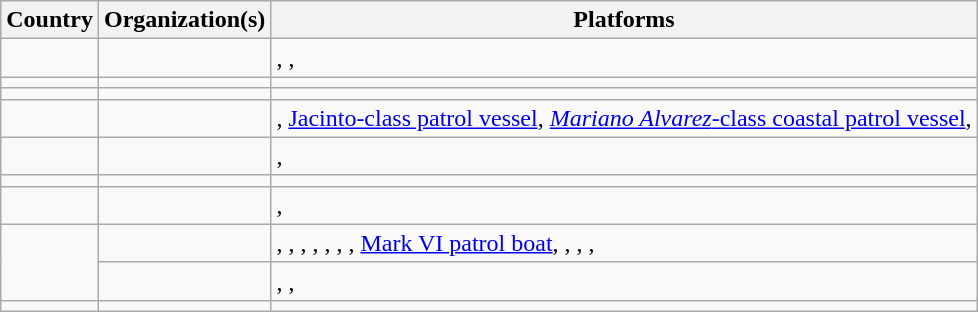<table class="wikitable" style=";">
<tr>
<th>Country</th>
<th>Organization(s)</th>
<th>Platforms</th>
</tr>
<tr>
<td></td>
<td></td>
<td>, , </td>
</tr>
<tr>
<td></td>
<td></td>
<td></td>
</tr>
<tr>
<td></td>
<td></td>
<td></td>
</tr>
<tr>
<td></td>
<td></td>
<td>, <a href='#'>Jacinto-class patrol vessel</a>, <a href='#'><em>Mariano Alvarez</em>-class coastal patrol vessel</a>, </td>
</tr>
<tr>
<td></td>
<td></td>
<td>, </td>
</tr>
<tr>
<td></td>
<td></td>
<td></td>
</tr>
<tr>
<td></td>
<td></td>
<td>, </td>
</tr>
<tr>
<td rowspan="2"></td>
<td></td>
<td>, , , , , , , <a href='#'>Mark VI patrol boat</a>, , , , </td>
</tr>
<tr>
<td></td>
<td>, , </td>
</tr>
<tr>
<td></td>
<td></td>
<td></td>
</tr>
</table>
